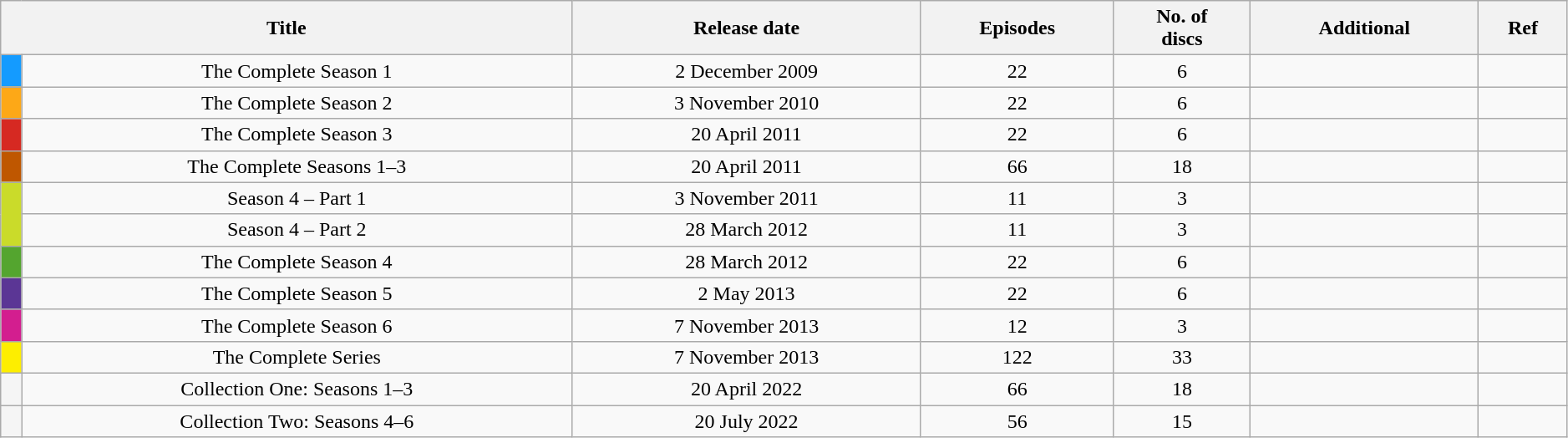<table class="wikitable" style="width:99%; text-align:center;">
<tr>
<th colspan="2">Title</th>
<th>Release date</th>
<th>Episodes</th>
<th>No. of<br>discs</th>
<th>Additional</th>
<th>Ref</th>
</tr>
<tr>
<td style="background:#149bff;"></td>
<td>The Complete Season 1</td>
<td>2 December 2009</td>
<td>22</td>
<td>6</td>
<td><br></td>
<td></td>
</tr>
<tr>
<td style="background:#fda817;"></td>
<td>The Complete Season 2</td>
<td>3 November 2010</td>
<td>22</td>
<td>6</td>
<td><br></td>
<td></td>
</tr>
<tr>
<td style="background:#d62922;"></td>
<td>The Complete Season 3</td>
<td>20 April 2011</td>
<td>22</td>
<td>6</td>
<td><br></td>
<td></td>
</tr>
<tr>
<td style="background:#BF5700;"></td>
<td>The Complete Seasons 1–3</td>
<td>20 April 2011</td>
<td>66</td>
<td>18</td>
<td><br></td>
<td></td>
</tr>
<tr>
<td rowspan="2" style="background:#cadb2a;"></td>
<td>Season 4 – Part 1</td>
<td>3 November 2011</td>
<td>11</td>
<td>3</td>
<td><br></td>
<td></td>
</tr>
<tr>
<td>Season 4 – Part 2</td>
<td>28 March 2012</td>
<td>11</td>
<td>3</td>
<td><br></td>
<td></td>
</tr>
<tr>
<td style="background:#54a52f;"></td>
<td>The Complete Season 4</td>
<td>28 March 2012</td>
<td>22</td>
<td>6</td>
<td><br></td>
<td></td>
</tr>
<tr>
<td style="background:#5b3695;"></td>
<td>The Complete Season 5</td>
<td>2 May 2013</td>
<td>22</td>
<td>6</td>
<td><br></td>
<td></td>
</tr>
<tr>
<td style="background:#d31e8f;"></td>
<td>The Complete Season 6</td>
<td>7 November 2013</td>
<td>12</td>
<td>3</td>
<td><br></td>
<td></td>
</tr>
<tr>
<td style="background:#FDEE00;"></td>
<td>The Complete Series</td>
<td>7 November 2013</td>
<td>122</td>
<td>33</td>
<td><br></td>
<td></td>
</tr>
<tr>
<td style="background:#F5F5F5;"></td>
<td>Collection One: Seasons 1–3</td>
<td>20 April 2022</td>
<td>66</td>
<td>18</td>
<td><br></td>
<td></td>
</tr>
<tr>
<td style="background:#F5F5F5;"></td>
<td>Collection Two: Seasons 4–6</td>
<td>20 July 2022</td>
<td>56</td>
<td>15</td>
<td><br></td>
<td></td>
</tr>
</table>
